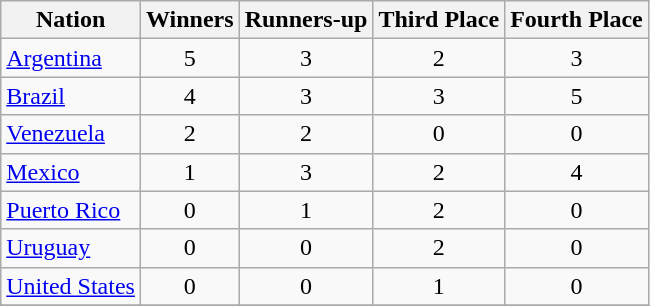<table class="wikitable">
<tr>
<th>Nation</th>
<th>Winners</th>
<th>Runners-up</th>
<th>Third Place</th>
<th>Fourth Place</th>
</tr>
<tr>
<td> <a href='#'>Argentina</a></td>
<td align=center>5</td>
<td align=center>3</td>
<td align=center>2</td>
<td align=center>3</td>
</tr>
<tr>
<td> <a href='#'>Brazil</a></td>
<td align=center>4</td>
<td align=center>3</td>
<td align=center>3</td>
<td align=center>5</td>
</tr>
<tr>
<td> <a href='#'>Venezuela</a></td>
<td align=center>2</td>
<td align=center>2</td>
<td align=center>0</td>
<td align=center>0</td>
</tr>
<tr>
<td> <a href='#'>Mexico</a></td>
<td align=center>1</td>
<td align=center>3</td>
<td align=center>2</td>
<td align=center>4</td>
</tr>
<tr>
<td> <a href='#'>Puerto Rico</a></td>
<td align=center>0</td>
<td align=center>1</td>
<td align=center>2</td>
<td align=center>0</td>
</tr>
<tr>
<td> <a href='#'>Uruguay</a></td>
<td align=center>0</td>
<td align=center>0</td>
<td align=center>2</td>
<td align=center>0</td>
</tr>
<tr>
<td> <a href='#'>United States</a></td>
<td align=center>0</td>
<td align=center>0</td>
<td align=center>1</td>
<td align=center>0</td>
</tr>
<tr>
</tr>
</table>
